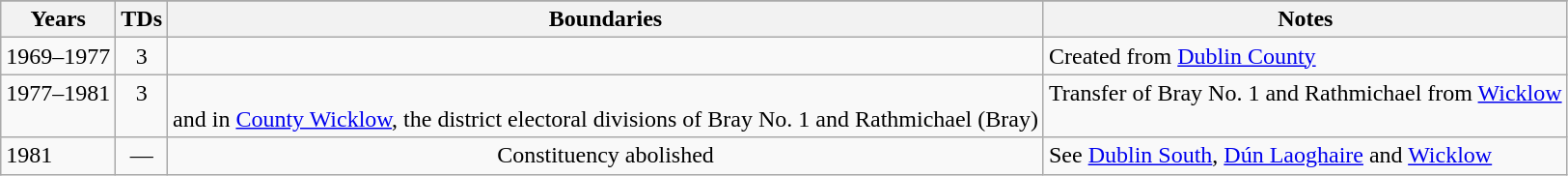<table class="wikitable">
<tr>
</tr>
<tr>
<th>Years</th>
<th>TDs</th>
<th>Boundaries</th>
<th>Notes</th>
</tr>
<tr style="vertical-align:top">
<td>1969–1977</td>
<td style="text-align:center">3</td>
<td></td>
<td>Created from <a href='#'>Dublin County</a></td>
</tr>
<tr style="vertical-align:top">
<td>1977–1981</td>
<td style="text-align:center">3</td>
<td style="text-align:center"><br>and in <a href='#'>County Wicklow</a>, the district electoral divisions of Bray No. 1 and Rathmichael (Bray)</td>
<td>Transfer of Bray No. 1 and Rathmichael from <a href='#'>Wicklow</a></td>
</tr>
<tr style="vertical-align:top">
<td>1981</td>
<td style="text-align:center">—</td>
<td style="text-align:center">Constituency abolished</td>
<td>See <a href='#'>Dublin South</a>, <a href='#'>Dún Laoghaire</a> and <a href='#'>Wicklow</a></td>
</tr>
</table>
